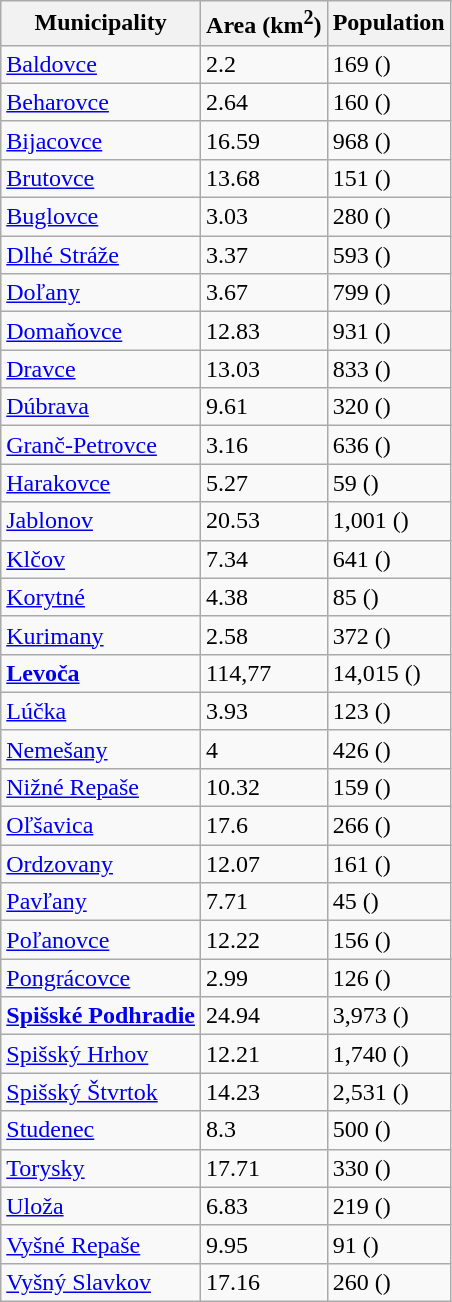<table class="wikitable sortable">
<tr>
<th>Municipality</th>
<th>Area (km<sup>2</sup>)</th>
<th>Population</th>
</tr>
<tr>
<td><a href='#'>Baldovce</a></td>
<td>2.2</td>
<td>169 ()</td>
</tr>
<tr>
<td><a href='#'>Beharovce</a></td>
<td>2.64</td>
<td>160 ()</td>
</tr>
<tr>
<td><a href='#'>Bijacovce</a></td>
<td>16.59</td>
<td>968 ()</td>
</tr>
<tr>
<td><a href='#'>Brutovce</a></td>
<td>13.68</td>
<td>151 ()</td>
</tr>
<tr>
<td><a href='#'>Buglovce</a></td>
<td>3.03</td>
<td>280 ()</td>
</tr>
<tr>
<td><a href='#'>Dlhé Stráže</a></td>
<td>3.37</td>
<td>593 ()</td>
</tr>
<tr>
<td><a href='#'>Doľany</a></td>
<td>3.67</td>
<td>799 ()</td>
</tr>
<tr>
<td><a href='#'>Domaňovce</a></td>
<td>12.83</td>
<td>931 ()</td>
</tr>
<tr>
<td><a href='#'>Dravce</a></td>
<td>13.03</td>
<td>833 ()</td>
</tr>
<tr>
<td><a href='#'>Dúbrava</a></td>
<td>9.61</td>
<td>320 ()</td>
</tr>
<tr>
<td><a href='#'>Granč-Petrovce</a></td>
<td>3.16</td>
<td>636 ()</td>
</tr>
<tr>
<td><a href='#'>Harakovce</a></td>
<td>5.27</td>
<td>59 ()</td>
</tr>
<tr>
<td><a href='#'>Jablonov</a></td>
<td>20.53</td>
<td>1,001 ()</td>
</tr>
<tr>
<td><a href='#'>Klčov</a></td>
<td>7.34</td>
<td>641 ()</td>
</tr>
<tr>
<td><a href='#'>Korytné</a></td>
<td>4.38</td>
<td>85 ()</td>
</tr>
<tr>
<td><a href='#'>Kurimany</a></td>
<td>2.58</td>
<td>372 ()</td>
</tr>
<tr>
<td><strong><a href='#'>Levoča</a></strong></td>
<td>114,77</td>
<td>14,015 ()</td>
</tr>
<tr>
<td><a href='#'>Lúčka</a></td>
<td>3.93</td>
<td>123 ()</td>
</tr>
<tr>
<td><a href='#'>Nemešany</a></td>
<td>4</td>
<td>426 ()</td>
</tr>
<tr>
<td><a href='#'>Nižné Repaše</a></td>
<td>10.32</td>
<td>159 ()</td>
</tr>
<tr>
<td><a href='#'>Oľšavica</a></td>
<td>17.6</td>
<td>266 ()</td>
</tr>
<tr>
<td><a href='#'>Ordzovany</a></td>
<td>12.07</td>
<td>161 ()</td>
</tr>
<tr>
<td><a href='#'>Pavľany</a></td>
<td>7.71</td>
<td>45 ()</td>
</tr>
<tr>
<td><a href='#'>Poľanovce</a></td>
<td>12.22</td>
<td>156 ()</td>
</tr>
<tr>
<td><a href='#'>Pongrácovce</a></td>
<td>2.99</td>
<td>126 ()</td>
</tr>
<tr>
<td><strong><a href='#'>Spišské Podhradie</a></strong></td>
<td>24.94</td>
<td>3,973 ()</td>
</tr>
<tr>
<td><a href='#'>Spišský Hrhov</a></td>
<td>12.21</td>
<td>1,740 ()</td>
</tr>
<tr>
<td><a href='#'>Spišský Štvrtok</a></td>
<td>14.23</td>
<td>2,531 ()</td>
</tr>
<tr>
<td><a href='#'>Studenec</a></td>
<td>8.3</td>
<td>500 ()</td>
</tr>
<tr>
<td><a href='#'>Torysky</a></td>
<td>17.71</td>
<td>330 ()</td>
</tr>
<tr>
<td><a href='#'>Uloža</a></td>
<td>6.83</td>
<td>219 ()</td>
</tr>
<tr>
<td><a href='#'>Vyšné Repaše</a></td>
<td>9.95</td>
<td>91 ()</td>
</tr>
<tr>
<td><a href='#'>Vyšný Slavkov</a></td>
<td>17.16</td>
<td>260 ()</td>
</tr>
</table>
